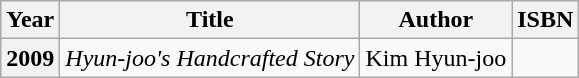<table class="wikitable plainrowheaders">
<tr>
<th scope="col">Year</th>
<th scope="col">Title</th>
<th scope="col">Author</th>
<th scope="col">ISBN</th>
</tr>
<tr>
<th scope="row">2009</th>
<td><em>Hyun-joo's Handcrafted Story</em> </td>
<td>Kim Hyun-joo</td>
<td></td>
</tr>
</table>
